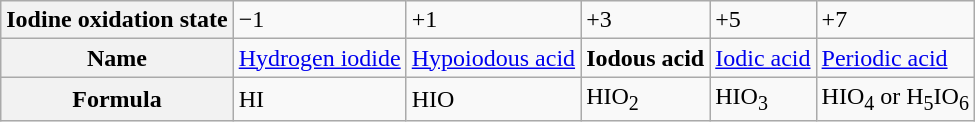<table class="wikitable">
<tr>
<th>Iodine oxidation state</th>
<td>−1</td>
<td>+1</td>
<td>+3</td>
<td>+5</td>
<td>+7</td>
</tr>
<tr>
<th>Name</th>
<td><a href='#'>Hydrogen iodide</a></td>
<td><a href='#'>Hypoiodous acid</a></td>
<td><strong>Iodous acid</strong></td>
<td><a href='#'>Iodic acid</a></td>
<td><a href='#'>Periodic acid</a></td>
</tr>
<tr>
<th>Formula</th>
<td>HI</td>
<td>HIO</td>
<td>HIO<sub>2</sub></td>
<td>HIO<sub>3</sub></td>
<td>HIO<sub>4</sub> or H<sub>5</sub>IO<sub>6</sub></td>
</tr>
</table>
